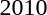<table>
<tr>
<td>2010<br></td>
<td></td>
<td></td>
<td></td>
</tr>
</table>
